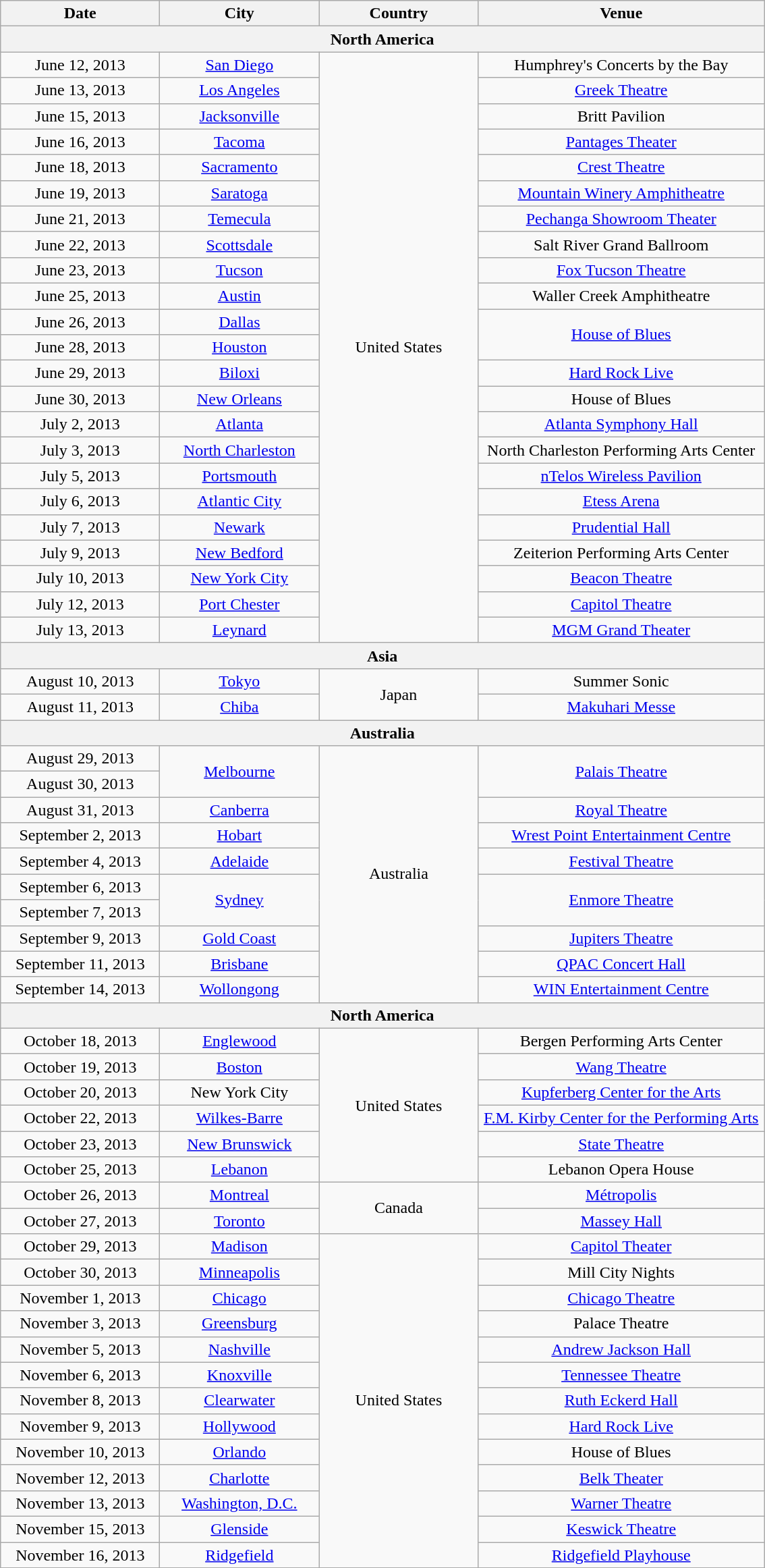<table class="wikitable" style="text-align:center;">
<tr>
<th style="width:150px;">Date</th>
<th style="width:150px;">City</th>
<th style="width:150px;">Country</th>
<th style="width:275px;">Venue</th>
</tr>
<tr>
<th colspan="6">North America</th>
</tr>
<tr>
<td>June 12, 2013</td>
<td><a href='#'>San Diego</a></td>
<td rowspan="23">United States</td>
<td>Humphrey's Concerts by the Bay</td>
</tr>
<tr>
<td>June 13, 2013</td>
<td><a href='#'>Los Angeles</a></td>
<td><a href='#'>Greek Theatre</a></td>
</tr>
<tr>
<td>June 15, 2013</td>
<td><a href='#'>Jacksonville</a></td>
<td>Britt Pavilion</td>
</tr>
<tr>
<td>June 16, 2013</td>
<td><a href='#'>Tacoma</a></td>
<td><a href='#'>Pantages Theater</a></td>
</tr>
<tr>
<td>June 18, 2013</td>
<td><a href='#'>Sacramento</a></td>
<td><a href='#'>Crest Theatre</a></td>
</tr>
<tr>
<td>June 19, 2013</td>
<td><a href='#'>Saratoga</a></td>
<td><a href='#'>Mountain Winery Amphitheatre</a></td>
</tr>
<tr>
<td>June 21, 2013</td>
<td><a href='#'>Temecula</a></td>
<td><a href='#'>Pechanga Showroom Theater</a></td>
</tr>
<tr>
<td>June 22, 2013</td>
<td><a href='#'>Scottsdale</a></td>
<td>Salt River Grand Ballroom</td>
</tr>
<tr>
<td>June 23, 2013</td>
<td><a href='#'>Tucson</a></td>
<td><a href='#'>Fox Tucson Theatre</a></td>
</tr>
<tr>
<td>June 25, 2013</td>
<td><a href='#'>Austin</a></td>
<td>Waller Creek Amphitheatre</td>
</tr>
<tr>
<td>June 26, 2013</td>
<td><a href='#'>Dallas</a></td>
<td rowspan="2"><a href='#'>House of Blues</a></td>
</tr>
<tr>
<td>June 28, 2013</td>
<td><a href='#'>Houston</a></td>
</tr>
<tr>
<td>June 29, 2013</td>
<td><a href='#'>Biloxi</a></td>
<td><a href='#'>Hard Rock Live</a></td>
</tr>
<tr>
<td>June 30, 2013</td>
<td><a href='#'>New Orleans</a></td>
<td>House of Blues</td>
</tr>
<tr>
<td>July 2, 2013</td>
<td><a href='#'>Atlanta</a></td>
<td><a href='#'>Atlanta Symphony Hall</a></td>
</tr>
<tr>
<td>July 3, 2013</td>
<td><a href='#'>North Charleston</a></td>
<td>North Charleston Performing Arts Center</td>
</tr>
<tr>
<td>July 5, 2013</td>
<td><a href='#'>Portsmouth</a></td>
<td><a href='#'>nTelos Wireless Pavilion</a></td>
</tr>
<tr>
<td>July 6, 2013</td>
<td><a href='#'>Atlantic City</a></td>
<td><a href='#'>Etess Arena</a></td>
</tr>
<tr>
<td>July 7, 2013</td>
<td><a href='#'>Newark</a></td>
<td><a href='#'>Prudential Hall</a></td>
</tr>
<tr>
<td>July 9, 2013</td>
<td><a href='#'>New Bedford</a></td>
<td>Zeiterion Performing Arts Center</td>
</tr>
<tr>
<td>July 10, 2013</td>
<td><a href='#'>New York City</a></td>
<td><a href='#'>Beacon Theatre</a></td>
</tr>
<tr>
<td>July 12, 2013</td>
<td><a href='#'>Port Chester</a></td>
<td><a href='#'>Capitol Theatre</a></td>
</tr>
<tr>
<td>July 13, 2013</td>
<td><a href='#'>Leynard</a></td>
<td><a href='#'>MGM Grand Theater</a></td>
</tr>
<tr>
<th colspan="6">Asia</th>
</tr>
<tr>
<td>August 10, 2013</td>
<td><a href='#'>Tokyo</a></td>
<td rowspan="2">Japan</td>
<td>Summer Sonic</td>
</tr>
<tr>
<td>August 11, 2013</td>
<td><a href='#'>Chiba</a></td>
<td><a href='#'>Makuhari Messe</a></td>
</tr>
<tr>
<th colspan="6">Australia</th>
</tr>
<tr>
<td>August 29, 2013</td>
<td rowspan="2"><a href='#'>Melbourne</a></td>
<td rowspan="10">Australia</td>
<td rowspan="2"><a href='#'>Palais Theatre</a></td>
</tr>
<tr>
<td>August 30, 2013</td>
</tr>
<tr>
<td>August 31, 2013</td>
<td><a href='#'>Canberra</a></td>
<td><a href='#'>Royal Theatre</a></td>
</tr>
<tr>
<td>September 2, 2013</td>
<td><a href='#'>Hobart</a></td>
<td><a href='#'>Wrest Point Entertainment Centre</a></td>
</tr>
<tr>
<td>September 4, 2013</td>
<td><a href='#'>Adelaide</a></td>
<td><a href='#'>Festival Theatre</a></td>
</tr>
<tr>
<td>September 6, 2013</td>
<td rowspan="2"><a href='#'>Sydney</a></td>
<td rowspan="2"><a href='#'>Enmore Theatre</a></td>
</tr>
<tr>
<td>September 7, 2013</td>
</tr>
<tr>
<td>September 9, 2013</td>
<td><a href='#'>Gold Coast</a></td>
<td><a href='#'>Jupiters Theatre</a></td>
</tr>
<tr>
<td>September 11, 2013</td>
<td><a href='#'>Brisbane</a></td>
<td><a href='#'>QPAC Concert Hall</a></td>
</tr>
<tr>
<td>September 14, 2013</td>
<td><a href='#'>Wollongong</a></td>
<td><a href='#'>WIN Entertainment Centre</a></td>
</tr>
<tr>
<th colspan="6">North America</th>
</tr>
<tr>
<td>October 18, 2013</td>
<td><a href='#'>Englewood</a></td>
<td rowspan="6">United States</td>
<td>Bergen Performing Arts Center</td>
</tr>
<tr>
<td>October 19, 2013</td>
<td><a href='#'>Boston</a></td>
<td><a href='#'>Wang Theatre</a></td>
</tr>
<tr>
<td>October 20, 2013</td>
<td>New York City</td>
<td><a href='#'>Kupferberg Center for the Arts</a></td>
</tr>
<tr>
<td>October 22, 2013</td>
<td><a href='#'>Wilkes-Barre</a></td>
<td><a href='#'>F.M. Kirby Center for the Performing Arts</a></td>
</tr>
<tr>
<td>October 23, 2013</td>
<td><a href='#'>New Brunswick</a></td>
<td><a href='#'>State Theatre</a></td>
</tr>
<tr>
<td>October 25, 2013</td>
<td><a href='#'>Lebanon</a></td>
<td>Lebanon Opera House</td>
</tr>
<tr>
<td>October 26, 2013</td>
<td><a href='#'>Montreal</a></td>
<td rowspan="2">Canada</td>
<td><a href='#'>Métropolis</a></td>
</tr>
<tr>
<td>October 27, 2013</td>
<td><a href='#'>Toronto</a></td>
<td><a href='#'>Massey Hall</a></td>
</tr>
<tr>
<td>October 29, 2013</td>
<td><a href='#'>Madison</a></td>
<td rowspan="13">United States</td>
<td><a href='#'>Capitol Theater</a></td>
</tr>
<tr>
<td>October 30, 2013</td>
<td><a href='#'>Minneapolis</a></td>
<td>Mill City Nights</td>
</tr>
<tr>
<td>November 1, 2013</td>
<td><a href='#'>Chicago</a></td>
<td><a href='#'>Chicago Theatre</a></td>
</tr>
<tr>
<td>November 3, 2013</td>
<td><a href='#'>Greensburg</a></td>
<td>Palace Theatre</td>
</tr>
<tr>
<td>November 5, 2013</td>
<td><a href='#'>Nashville</a></td>
<td><a href='#'>Andrew Jackson Hall</a></td>
</tr>
<tr>
<td>November 6, 2013</td>
<td><a href='#'>Knoxville</a></td>
<td><a href='#'>Tennessee Theatre</a></td>
</tr>
<tr>
<td>November 8, 2013</td>
<td><a href='#'>Clearwater</a></td>
<td><a href='#'>Ruth Eckerd Hall</a></td>
</tr>
<tr>
<td>November 9, 2013</td>
<td><a href='#'>Hollywood</a></td>
<td><a href='#'>Hard Rock Live</a></td>
</tr>
<tr>
<td>November 10, 2013</td>
<td><a href='#'>Orlando</a></td>
<td>House of Blues</td>
</tr>
<tr>
<td>November 12, 2013</td>
<td><a href='#'>Charlotte</a></td>
<td><a href='#'>Belk Theater</a></td>
</tr>
<tr>
<td>November 13, 2013</td>
<td><a href='#'>Washington, D.C.</a></td>
<td><a href='#'>Warner Theatre</a></td>
</tr>
<tr>
<td>November 15, 2013</td>
<td><a href='#'>Glenside</a></td>
<td><a href='#'>Keswick Theatre</a></td>
</tr>
<tr>
<td>November 16, 2013</td>
<td><a href='#'>Ridgefield</a></td>
<td><a href='#'>Ridgefield Playhouse</a></td>
</tr>
<tr>
</tr>
</table>
